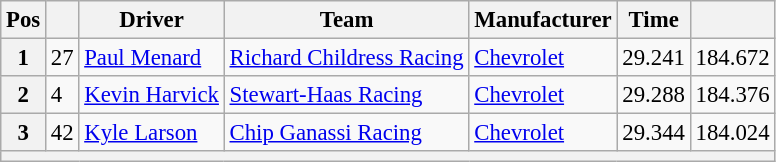<table class="wikitable" style="font-size:95%">
<tr>
<th>Pos</th>
<th></th>
<th>Driver</th>
<th>Team</th>
<th>Manufacturer</th>
<th>Time</th>
<th></th>
</tr>
<tr>
<th>1</th>
<td>27</td>
<td><a href='#'>Paul Menard</a></td>
<td><a href='#'>Richard Childress Racing</a></td>
<td><a href='#'>Chevrolet</a></td>
<td>29.241</td>
<td>184.672</td>
</tr>
<tr>
<th>2</th>
<td>4</td>
<td><a href='#'>Kevin Harvick</a></td>
<td><a href='#'>Stewart-Haas Racing</a></td>
<td><a href='#'>Chevrolet</a></td>
<td>29.288</td>
<td>184.376</td>
</tr>
<tr>
<th>3</th>
<td>42</td>
<td><a href='#'>Kyle Larson</a></td>
<td><a href='#'>Chip Ganassi Racing</a></td>
<td><a href='#'>Chevrolet</a></td>
<td>29.344</td>
<td>184.024</td>
</tr>
<tr>
<th colspan="7"></th>
</tr>
</table>
